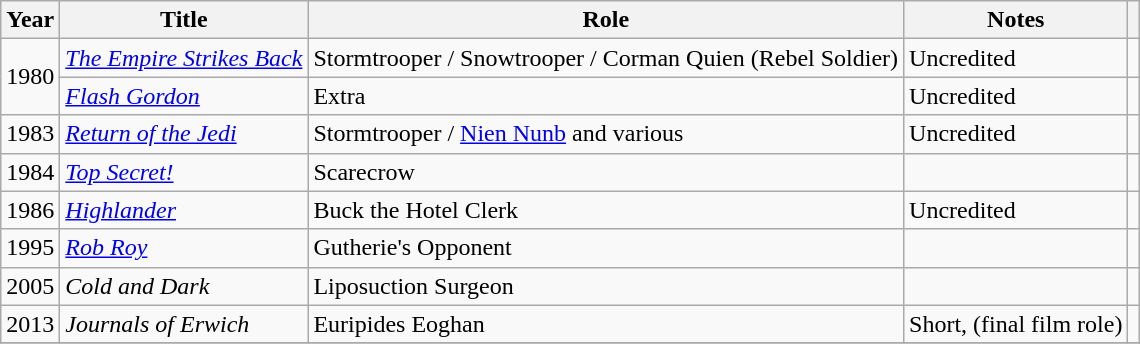<table class="wikitable">
<tr>
<th>Year</th>
<th>Title</th>
<th>Role</th>
<th>Notes</th>
<th></th>
</tr>
<tr>
<td rowspan="2">1980</td>
<td><em><a href='#'>The Empire Strikes Back</a></em></td>
<td>Stormtrooper / Snowtrooper / Corman Quien (Rebel Soldier)</td>
<td>Uncredited</td>
<td></td>
</tr>
<tr>
<td><em><a href='#'>Flash Gordon</a></em></td>
<td>Extra</td>
<td>Uncredited</td>
<td></td>
</tr>
<tr>
<td>1983</td>
<td><em><a href='#'>Return of the Jedi</a></em></td>
<td>Stormtrooper / <a href='#'>Nien Nunb</a> and various</td>
<td>Uncredited</td>
<td></td>
</tr>
<tr>
<td>1984</td>
<td><em><a href='#'>Top Secret!</a></em></td>
<td>Scarecrow</td>
<td></td>
<td></td>
</tr>
<tr>
<td>1986</td>
<td><em><a href='#'>Highlander</a></em></td>
<td>Buck the Hotel Clerk</td>
<td>Uncredited</td>
<td></td>
</tr>
<tr>
<td>1995</td>
<td><em><a href='#'>Rob Roy</a></em></td>
<td>Gutherie's  Opponent</td>
<td></td>
<td></td>
</tr>
<tr>
<td>2005</td>
<td><em>Cold and Dark</em></td>
<td>Liposuction Surgeon</td>
<td></td>
<td></td>
</tr>
<tr>
<td>2013</td>
<td><em>Journals of Erwich</em></td>
<td>Euripides Eoghan</td>
<td>Short, (final film role)</td>
<td></td>
</tr>
<tr>
</tr>
</table>
